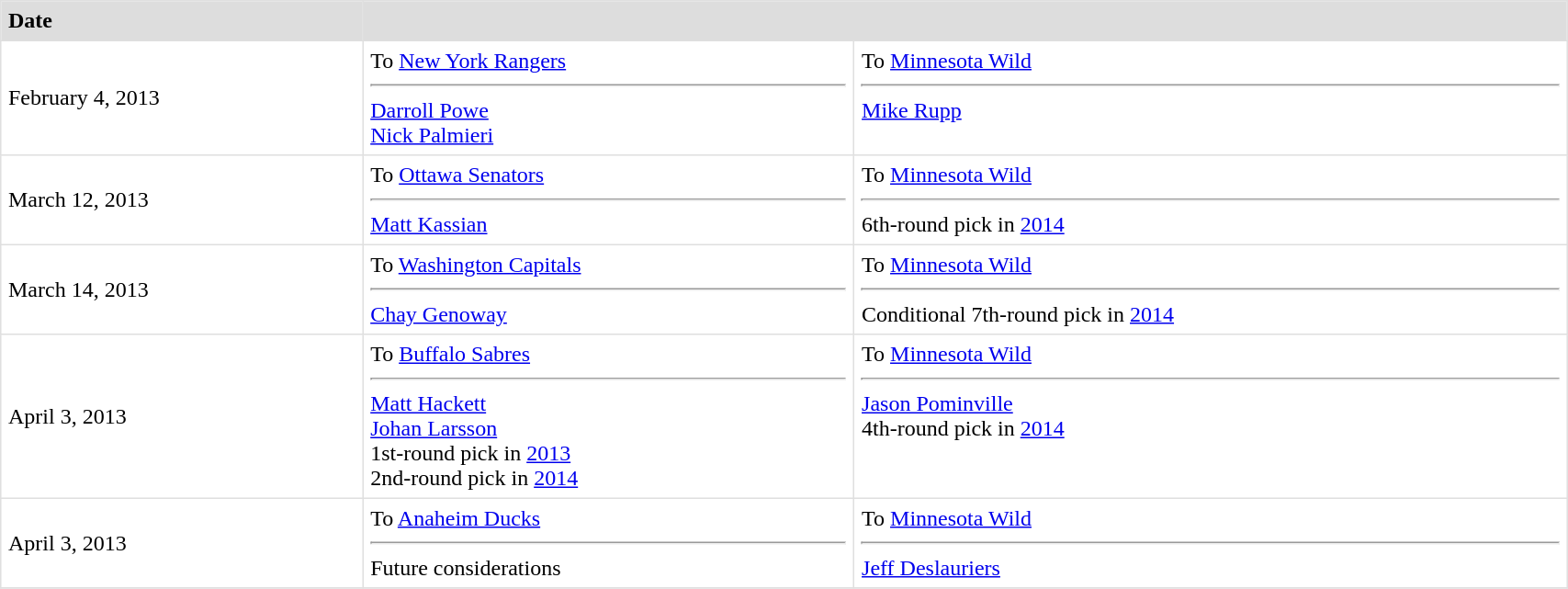<table border=1 style="border-collapse:collapse" bordercolor="#DFDFDF" cellpadding="5" width=90%>
<tr bgcolor="#dddddd">
<td><strong>Date</strong></td>
<th colspan="2"></th>
</tr>
<tr>
<td>February 4, 2013</td>
<td valign="top">To <a href='#'>New York Rangers</a> <hr><a href='#'>Darroll Powe</a><br><a href='#'>Nick Palmieri</a></td>
<td valign="top">To <a href='#'>Minnesota Wild</a> <hr><a href='#'>Mike Rupp</a></td>
</tr>
<tr>
<td>March 12, 2013</td>
<td valign="top">To <a href='#'>Ottawa Senators</a> <hr><a href='#'>Matt Kassian</a></td>
<td valign="top">To <a href='#'>Minnesota Wild</a> <hr>6th-round pick in <a href='#'>2014</a></td>
</tr>
<tr>
<td>March 14, 2013</td>
<td valign="top">To <a href='#'>Washington Capitals</a> <hr><a href='#'>Chay Genoway</a></td>
<td valign="top">To <a href='#'>Minnesota Wild</a> <hr>Conditional 7th-round pick in <a href='#'>2014</a></td>
</tr>
<tr>
<td>April 3, 2013</td>
<td valign="top">To <a href='#'>Buffalo Sabres</a> <hr><a href='#'>Matt Hackett</a><br><a href='#'>Johan Larsson</a><br>1st-round pick in <a href='#'>2013</a><br>2nd-round pick in <a href='#'>2014</a></td>
<td valign="top">To <a href='#'>Minnesota Wild</a> <hr><a href='#'>Jason Pominville</a><br>4th-round pick in <a href='#'>2014</a></td>
</tr>
<tr>
<td>April 3, 2013</td>
<td valign="top">To <a href='#'>Anaheim Ducks</a> <hr>Future considerations</td>
<td valign="top">To <a href='#'>Minnesota Wild</a> <hr><a href='#'>Jeff Deslauriers</a></td>
</tr>
<tr>
</tr>
</table>
